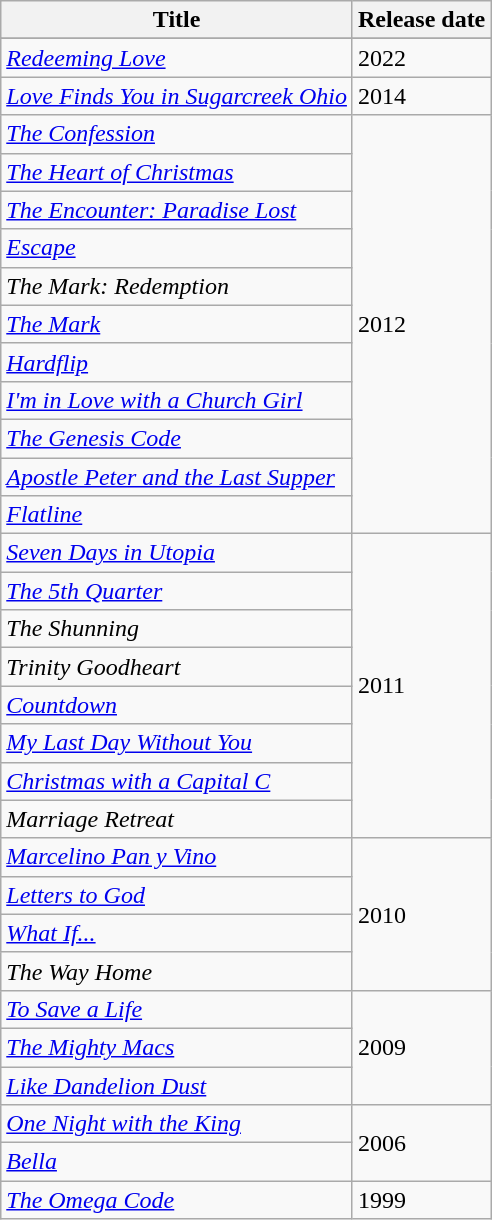<table class="wikitable sortable">
<tr>
<th>Title</th>
<th>Release date</th>
</tr>
<tr>
</tr>
<tr>
<td><em><a href='#'>Redeeming Love</a></em></td>
<td>2022</td>
</tr>
<tr>
<td><em><a href='#'>Love Finds You in Sugarcreek Ohio</a></em></td>
<td>2014</td>
</tr>
<tr>
<td><em><a href='#'>The Confession</a></em></td>
<td rowspan=11>2012</td>
</tr>
<tr>
<td><em><a href='#'>The Heart of Christmas</a></em></td>
</tr>
<tr>
<td><em><a href='#'>The Encounter: Paradise Lost</a></em></td>
</tr>
<tr>
<td><em><a href='#'>Escape</a></em></td>
</tr>
<tr>
<td><em>The Mark: Redemption</em></td>
</tr>
<tr>
<td><em><a href='#'>The Mark</a></em></td>
</tr>
<tr>
<td><em><a href='#'>Hardflip</a></em></td>
</tr>
<tr>
<td><em><a href='#'>I'm in Love with a Church Girl</a></em></td>
</tr>
<tr>
<td><em><a href='#'>The Genesis Code</a></em></td>
</tr>
<tr>
<td><em><a href='#'>Apostle Peter and the Last Supper</a></em></td>
</tr>
<tr>
<td><em><a href='#'>Flatline</a></em></td>
</tr>
<tr>
<td><em><a href='#'>Seven Days in Utopia</a></em></td>
<td rowspan=8>2011</td>
</tr>
<tr>
<td><em><a href='#'>The 5th Quarter</a></em></td>
</tr>
<tr>
<td><em>The Shunning</em></td>
</tr>
<tr>
<td><em>Trinity Goodheart</em></td>
</tr>
<tr>
<td><em><a href='#'>Countdown</a></em></td>
</tr>
<tr>
<td><em><a href='#'>My Last Day Without You</a></em></td>
</tr>
<tr>
<td><em><a href='#'>Christmas with a Capital C</a></em></td>
</tr>
<tr>
<td><em>Marriage Retreat</em></td>
</tr>
<tr>
<td><em><a href='#'>Marcelino Pan y Vino</a></em></td>
<td rowspan=4>2010</td>
</tr>
<tr>
<td><em><a href='#'>Letters to God</a></em></td>
</tr>
<tr>
<td><em><a href='#'>What If...</a></em></td>
</tr>
<tr>
<td><em>The Way Home</em></td>
</tr>
<tr>
<td><em><a href='#'>To Save a Life</a></em></td>
<td rowspan=3>2009</td>
</tr>
<tr>
<td><em><a href='#'>The Mighty Macs</a></em></td>
</tr>
<tr>
<td><em><a href='#'>Like Dandelion Dust</a></em></td>
</tr>
<tr>
<td><em><a href='#'>One Night with the King</a></em></td>
<td rowspan=2>2006</td>
</tr>
<tr>
<td><em><a href='#'>Bella</a></em></td>
</tr>
<tr>
<td><em><a href='#'>The Omega Code</a></em></td>
<td>1999</td>
</tr>
</table>
